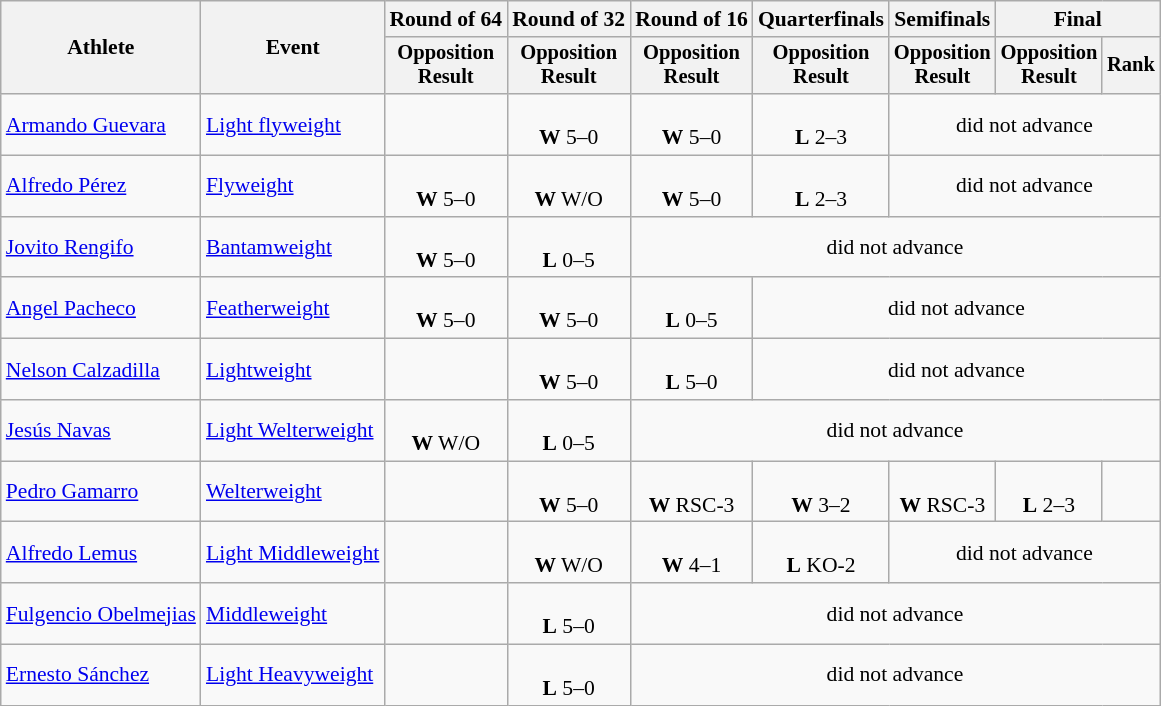<table class="wikitable" style="font-size:90%;">
<tr>
<th rowspan=2>Athlete</th>
<th rowspan=2>Event</th>
<th>Round of 64</th>
<th>Round of 32</th>
<th>Round of 16</th>
<th>Quarterfinals</th>
<th>Semifinals</th>
<th colspan=2>Final</th>
</tr>
<tr style="font-size:95%">
<th>Opposition<br>Result</th>
<th>Opposition<br>Result</th>
<th>Opposition<br>Result</th>
<th>Opposition<br>Result</th>
<th>Opposition<br>Result</th>
<th>Opposition<br>Result</th>
<th>Rank</th>
</tr>
<tr align=center>
<td align=left><a href='#'>Armando Guevara</a></td>
<td align=left><a href='#'>Light flyweight</a></td>
<td></td>
<td><br><strong>W</strong> 5–0</td>
<td><br><strong>W</strong> 5–0</td>
<td><br><strong>L</strong> 2–3</td>
<td colspan=3>did not advance</td>
</tr>
<tr align=center>
<td align=left><a href='#'>Alfredo Pérez</a></td>
<td align=left><a href='#'>Flyweight</a></td>
<td><br><strong>W</strong> 5–0</td>
<td><br><strong>W</strong> W/O</td>
<td><br><strong>W</strong> 5–0</td>
<td><br><strong>L</strong> 2–3</td>
<td colspan=3>did not advance</td>
</tr>
<tr align=center>
<td align=left><a href='#'>Jovito Rengifo</a></td>
<td align=left><a href='#'>Bantamweight</a></td>
<td><br><strong>W</strong> 5–0</td>
<td><br><strong>L</strong> 0–5</td>
<td colspan=5>did not advance</td>
</tr>
<tr align=center>
<td align=left><a href='#'>Angel Pacheco</a></td>
<td align=left><a href='#'>Featherweight</a></td>
<td><br><strong>W</strong> 5–0</td>
<td><br><strong>W</strong> 5–0</td>
<td><br><strong>L</strong> 0–5</td>
<td colspan=4>did not advance</td>
</tr>
<tr align=center>
<td align=left><a href='#'>Nelson Calzadilla</a></td>
<td align=left><a href='#'>Lightweight</a></td>
<td></td>
<td><br><strong>W</strong> 5–0</td>
<td><br><strong>L</strong> 5–0</td>
<td colspan=4>did not advance</td>
</tr>
<tr align=center>
<td align=left><a href='#'>Jesús Navas</a></td>
<td align=left><a href='#'>Light Welterweight</a></td>
<td><br><strong>W</strong> W/O</td>
<td><br><strong>L</strong> 0–5</td>
<td colspan=5>did not advance</td>
</tr>
<tr align=center>
<td align=left><a href='#'>Pedro Gamarro</a></td>
<td align=left><a href='#'>Welterweight</a></td>
<td></td>
<td><br><strong>W</strong> 5–0</td>
<td><br><strong>W</strong> RSC-3</td>
<td><br><strong>W</strong> 3–2</td>
<td><br><strong>W</strong> RSC-3</td>
<td><br><strong>L</strong> 2–3</td>
<td></td>
</tr>
<tr align=center>
<td align=left><a href='#'>Alfredo Lemus</a></td>
<td align=left><a href='#'>Light Middleweight</a></td>
<td></td>
<td><br><strong>W</strong> W/O</td>
<td><br><strong>W</strong> 4–1</td>
<td><br><strong>L</strong> KO-2</td>
<td colspan=3>did not advance</td>
</tr>
<tr align=center>
<td align=left><a href='#'>Fulgencio Obelmejias</a></td>
<td align=left><a href='#'>Middleweight</a></td>
<td></td>
<td><br><strong>L</strong> 5–0</td>
<td colspan=5>did not advance</td>
</tr>
<tr align=center>
<td align=left><a href='#'>Ernesto Sánchez</a></td>
<td align=left><a href='#'>Light Heavyweight</a></td>
<td></td>
<td><br><strong>L</strong> 5–0</td>
<td colspan=5>did not advance</td>
</tr>
</table>
